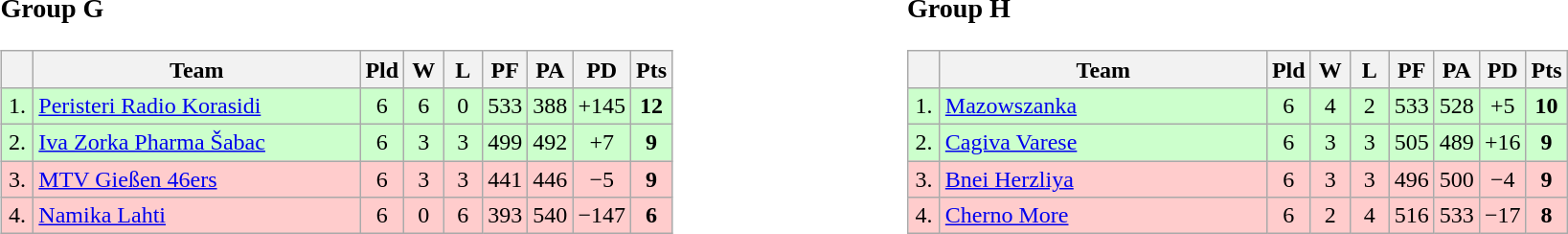<table>
<tr>
<td style="vertical-align:top; width:33%;"><br><h3>Group G</h3><table class="wikitable" style="text-align:center">
<tr>
<th width=15></th>
<th width=220>Team</th>
<th width=20>Pld</th>
<th width="20">W</th>
<th width="20">L</th>
<th width="20">PF</th>
<th width="20">PA</th>
<th width="20">PD</th>
<th width="20">Pts</th>
</tr>
<tr style="background:#cfc;">
<td>1.</td>
<td align=left> <a href='#'>Peristeri Radio Korasidi</a></td>
<td>6</td>
<td>6</td>
<td>0</td>
<td>533</td>
<td>388</td>
<td>+145</td>
<td><strong>12</strong></td>
</tr>
<tr style="background:#cfc;">
<td>2.</td>
<td align=left> <a href='#'>Iva Zorka Pharma Šabac</a></td>
<td>6</td>
<td>3</td>
<td>3</td>
<td>499</td>
<td>492</td>
<td>+7</td>
<td><strong>9</strong></td>
</tr>
<tr style="background:#fcc;">
<td>3.</td>
<td align=left> <a href='#'>MTV Gießen 46ers</a></td>
<td>6</td>
<td>3</td>
<td>3</td>
<td>441</td>
<td>446</td>
<td>−5</td>
<td><strong>9</strong></td>
</tr>
<tr style="background:#fcc;">
<td>4.</td>
<td align=left> <a href='#'>Namika Lahti</a></td>
<td>6</td>
<td>0</td>
<td>6</td>
<td>393</td>
<td>540</td>
<td>−147</td>
<td><strong>6</strong></td>
</tr>
</table>
</td>
<td style="vertical-align:top; width:33%;"><br><h3>Group H</h3><table class="wikitable" style="text-align:center">
<tr>
<th width=15></th>
<th width=220>Team</th>
<th width=20>Pld</th>
<th width="20">W</th>
<th width="20">L</th>
<th width="20">PF</th>
<th width="20">PA</th>
<th width="20">PD</th>
<th width="20">Pts</th>
</tr>
<tr style="background:#cfc;">
<td>1.</td>
<td align=left> <a href='#'>Mazowszanka</a></td>
<td>6</td>
<td>4</td>
<td>2</td>
<td>533</td>
<td>528</td>
<td>+5</td>
<td><strong>10</strong></td>
</tr>
<tr style="background:#cfc;">
<td>2.</td>
<td align=left> <a href='#'>Cagiva Varese</a></td>
<td>6</td>
<td>3</td>
<td>3</td>
<td>505</td>
<td>489</td>
<td>+16</td>
<td><strong>9</strong></td>
</tr>
<tr style="background:#fcc;">
<td>3.</td>
<td align=left> <a href='#'>Bnei Herzliya</a></td>
<td>6</td>
<td>3</td>
<td>3</td>
<td>496</td>
<td>500</td>
<td>−4</td>
<td><strong>9</strong></td>
</tr>
<tr style="background:#fcc;">
<td>4.</td>
<td align=left> <a href='#'>Cherno More</a></td>
<td>6</td>
<td>2</td>
<td>4</td>
<td>516</td>
<td>533</td>
<td>−17</td>
<td><strong>8</strong></td>
</tr>
</table>
</td>
</tr>
</table>
